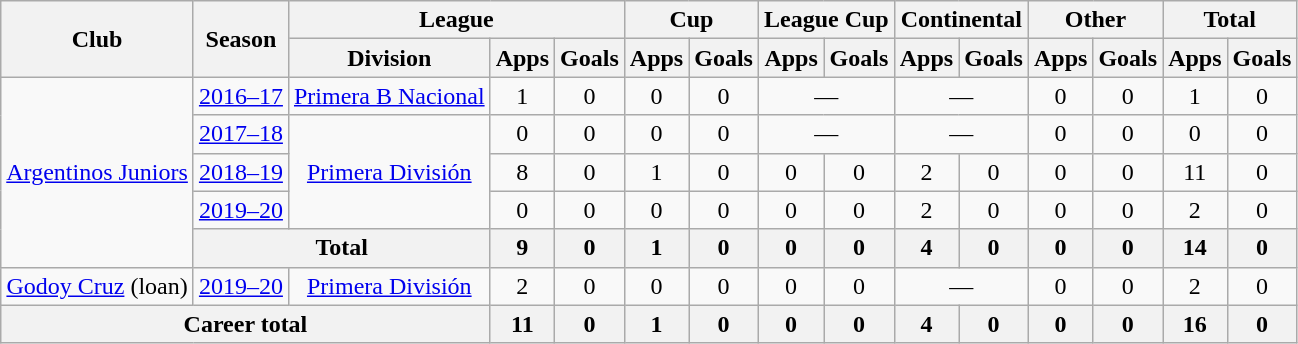<table class="wikitable" style="text-align:center">
<tr>
<th rowspan="2">Club</th>
<th rowspan="2">Season</th>
<th colspan="3">League</th>
<th colspan="2">Cup</th>
<th colspan="2">League Cup</th>
<th colspan="2">Continental</th>
<th colspan="2">Other</th>
<th colspan="2">Total</th>
</tr>
<tr>
<th>Division</th>
<th>Apps</th>
<th>Goals</th>
<th>Apps</th>
<th>Goals</th>
<th>Apps</th>
<th>Goals</th>
<th>Apps</th>
<th>Goals</th>
<th>Apps</th>
<th>Goals</th>
<th>Apps</th>
<th>Goals</th>
</tr>
<tr>
<td rowspan="5"><a href='#'>Argentinos Juniors</a></td>
<td><a href='#'>2016–17</a></td>
<td rowspan="1"><a href='#'>Primera B Nacional</a></td>
<td>1</td>
<td>0</td>
<td>0</td>
<td>0</td>
<td colspan="2">—</td>
<td colspan="2">—</td>
<td>0</td>
<td>0</td>
<td>1</td>
<td>0</td>
</tr>
<tr>
<td><a href='#'>2017–18</a></td>
<td rowspan="3"><a href='#'>Primera División</a></td>
<td>0</td>
<td>0</td>
<td>0</td>
<td>0</td>
<td colspan="2">—</td>
<td colspan="2">—</td>
<td>0</td>
<td>0</td>
<td>0</td>
<td>0</td>
</tr>
<tr>
<td><a href='#'>2018–19</a></td>
<td>8</td>
<td>0</td>
<td>1</td>
<td>0</td>
<td>0</td>
<td>0</td>
<td>2</td>
<td>0</td>
<td>0</td>
<td>0</td>
<td>11</td>
<td>0</td>
</tr>
<tr>
<td><a href='#'>2019–20</a></td>
<td>0</td>
<td>0</td>
<td>0</td>
<td>0</td>
<td>0</td>
<td>0</td>
<td>2</td>
<td>0</td>
<td>0</td>
<td>0</td>
<td>2</td>
<td>0</td>
</tr>
<tr>
<th colspan="2">Total</th>
<th>9</th>
<th>0</th>
<th>1</th>
<th>0</th>
<th>0</th>
<th>0</th>
<th>4</th>
<th>0</th>
<th>0</th>
<th>0</th>
<th>14</th>
<th>0</th>
</tr>
<tr>
<td rowspan="1"><a href='#'>Godoy Cruz</a> (loan)</td>
<td><a href='#'>2019–20</a></td>
<td rowspan="1"><a href='#'>Primera División</a></td>
<td>2</td>
<td>0</td>
<td>0</td>
<td>0</td>
<td>0</td>
<td>0</td>
<td colspan="2">—</td>
<td>0</td>
<td>0</td>
<td>2</td>
<td>0</td>
</tr>
<tr>
<th colspan="3">Career total</th>
<th>11</th>
<th>0</th>
<th>1</th>
<th>0</th>
<th>0</th>
<th>0</th>
<th>4</th>
<th>0</th>
<th>0</th>
<th>0</th>
<th>16</th>
<th>0</th>
</tr>
</table>
